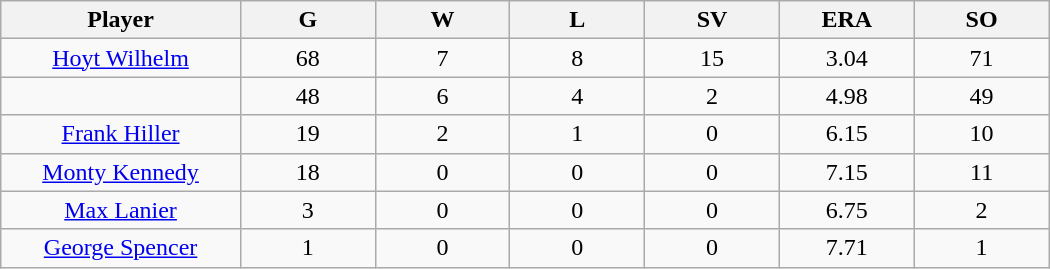<table class="wikitable sortable">
<tr>
<th bgcolor="#DDDDFF" width="16%">Player</th>
<th bgcolor="#DDDDFF" width="9%">G</th>
<th bgcolor="#DDDDFF" width="9%">W</th>
<th bgcolor="#DDDDFF" width="9%">L</th>
<th bgcolor="#DDDDFF" width="9%">SV</th>
<th bgcolor="#DDDDFF" width="9%">ERA</th>
<th bgcolor="#DDDDFF" width="9%">SO</th>
</tr>
<tr align="center">
<td><a href='#'>Hoyt Wilhelm</a></td>
<td>68</td>
<td>7</td>
<td>8</td>
<td>15</td>
<td>3.04</td>
<td>71</td>
</tr>
<tr align="center">
<td></td>
<td>48</td>
<td>6</td>
<td>4</td>
<td>2</td>
<td>4.98</td>
<td>49</td>
</tr>
<tr align="center">
<td><a href='#'>Frank Hiller</a></td>
<td>19</td>
<td>2</td>
<td>1</td>
<td>0</td>
<td>6.15</td>
<td>10</td>
</tr>
<tr align="center">
<td><a href='#'>Monty Kennedy</a></td>
<td>18</td>
<td>0</td>
<td>0</td>
<td>0</td>
<td>7.15</td>
<td>11</td>
</tr>
<tr align="center">
<td><a href='#'>Max Lanier</a></td>
<td>3</td>
<td>0</td>
<td>0</td>
<td>0</td>
<td>6.75</td>
<td>2</td>
</tr>
<tr align="center">
<td><a href='#'>George Spencer</a></td>
<td>1</td>
<td>0</td>
<td>0</td>
<td>0</td>
<td>7.71</td>
<td>1</td>
</tr>
</table>
